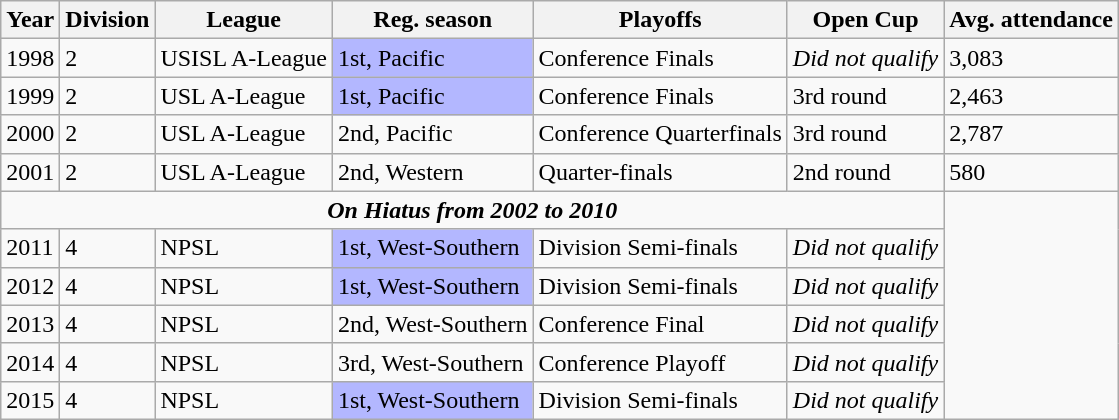<table class="wikitable">
<tr>
<th>Year</th>
<th>Division</th>
<th>League</th>
<th>Reg. season</th>
<th>Playoffs</th>
<th>Open Cup</th>
<th>Avg. attendance</th>
</tr>
<tr>
<td>1998</td>
<td>2</td>
<td>USISL A-League</td>
<td style="background:#b3b7ff;">1st, Pacific</td>
<td>Conference Finals</td>
<td><em>Did not qualify</em></td>
<td>3,083</td>
</tr>
<tr>
<td>1999</td>
<td>2</td>
<td>USL A-League</td>
<td style="background:#b3b7ff;">1st, Pacific</td>
<td>Conference Finals</td>
<td>3rd round</td>
<td>2,463</td>
</tr>
<tr>
<td>2000</td>
<td>2</td>
<td>USL A-League</td>
<td>2nd, Pacific</td>
<td>Conference Quarterfinals</td>
<td>3rd round</td>
<td>2,787</td>
</tr>
<tr>
<td>2001</td>
<td>2</td>
<td>USL A-League</td>
<td>2nd, Western</td>
<td>Quarter-finals</td>
<td>2nd round</td>
<td>580</td>
</tr>
<tr>
<td colspan="6"  style="text-align:center; vertical-align:middle;"><strong><em>On Hiatus from 2002 to 2010</em></strong></td>
</tr>
<tr>
<td>2011</td>
<td>4</td>
<td>NPSL</td>
<td style="background:#b3b7ff;">1st, West-Southern</td>
<td>Division Semi-finals</td>
<td><em>Did not qualify</em></td>
</tr>
<tr>
<td>2012</td>
<td>4</td>
<td>NPSL</td>
<td style="background:#b3b7ff;">1st, West-Southern</td>
<td>Division Semi-finals</td>
<td><em>Did not qualify</em></td>
</tr>
<tr>
<td>2013</td>
<td>4</td>
<td>NPSL</td>
<td>2nd, West-Southern</td>
<td>Conference Final</td>
<td><em>Did not qualify</em></td>
</tr>
<tr>
<td>2014</td>
<td>4</td>
<td>NPSL</td>
<td>3rd, West-Southern</td>
<td>Conference Playoff</td>
<td><em>Did not qualify</em></td>
</tr>
<tr>
<td>2015</td>
<td>4</td>
<td>NPSL</td>
<td style="background:#b3b7ff;">1st, West-Southern</td>
<td>Division Semi-finals</td>
<td><em>Did not qualify</em></td>
</tr>
</table>
